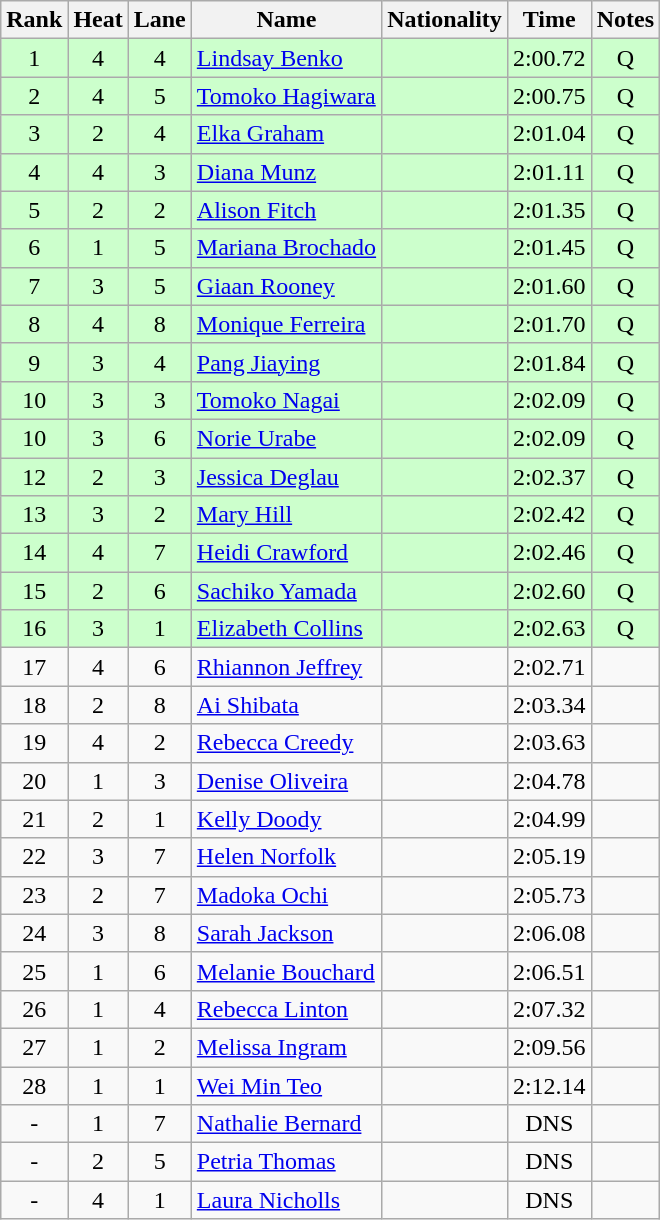<table class="wikitable sortable" style="text-align:center">
<tr>
<th>Rank</th>
<th>Heat</th>
<th>Lane</th>
<th>Name</th>
<th>Nationality</th>
<th>Time</th>
<th>Notes</th>
</tr>
<tr bgcolor=ccffcc>
<td>1</td>
<td>4</td>
<td>4</td>
<td align=left><a href='#'>Lindsay Benko</a></td>
<td align=left></td>
<td>2:00.72</td>
<td>Q</td>
</tr>
<tr bgcolor=ccffcc>
<td>2</td>
<td>4</td>
<td>5</td>
<td align=left><a href='#'>Tomoko Hagiwara</a></td>
<td align=left></td>
<td>2:00.75</td>
<td>Q</td>
</tr>
<tr bgcolor=ccffcc>
<td>3</td>
<td>2</td>
<td>4</td>
<td align=left><a href='#'>Elka Graham</a></td>
<td align=left></td>
<td>2:01.04</td>
<td>Q</td>
</tr>
<tr bgcolor=ccffcc>
<td>4</td>
<td>4</td>
<td>3</td>
<td align=left><a href='#'>Diana Munz</a></td>
<td align=left></td>
<td>2:01.11</td>
<td>Q</td>
</tr>
<tr bgcolor=ccffcc>
<td>5</td>
<td>2</td>
<td>2</td>
<td align=left><a href='#'>Alison Fitch</a></td>
<td align=left></td>
<td>2:01.35</td>
<td>Q</td>
</tr>
<tr bgcolor=ccffcc>
<td>6</td>
<td>1</td>
<td>5</td>
<td align=left><a href='#'>Mariana Brochado</a></td>
<td align=left></td>
<td>2:01.45</td>
<td>Q</td>
</tr>
<tr bgcolor=ccffcc>
<td>7</td>
<td>3</td>
<td>5</td>
<td align=left><a href='#'>Giaan Rooney</a></td>
<td align=left></td>
<td>2:01.60</td>
<td>Q</td>
</tr>
<tr bgcolor=ccffcc>
<td>8</td>
<td>4</td>
<td>8</td>
<td align=left><a href='#'>Monique Ferreira</a></td>
<td align=left></td>
<td>2:01.70</td>
<td>Q</td>
</tr>
<tr bgcolor=ccffcc>
<td>9</td>
<td>3</td>
<td>4</td>
<td align=left><a href='#'>Pang Jiaying</a></td>
<td align=left></td>
<td>2:01.84</td>
<td>Q</td>
</tr>
<tr bgcolor=ccffcc>
<td>10</td>
<td>3</td>
<td>3</td>
<td align=left><a href='#'>Tomoko Nagai</a></td>
<td align=left></td>
<td>2:02.09</td>
<td>Q</td>
</tr>
<tr bgcolor=ccffcc>
<td>10</td>
<td>3</td>
<td>6</td>
<td align=left><a href='#'>Norie Urabe</a></td>
<td align=left></td>
<td>2:02.09</td>
<td>Q</td>
</tr>
<tr bgcolor=ccffcc>
<td>12</td>
<td>2</td>
<td>3</td>
<td align=left><a href='#'>Jessica Deglau</a></td>
<td align=left></td>
<td>2:02.37</td>
<td>Q</td>
</tr>
<tr bgcolor=ccffcc>
<td>13</td>
<td>3</td>
<td>2</td>
<td align=left><a href='#'>Mary Hill</a></td>
<td align=left></td>
<td>2:02.42</td>
<td>Q</td>
</tr>
<tr bgcolor=ccffcc>
<td>14</td>
<td>4</td>
<td>7</td>
<td align=left><a href='#'>Heidi Crawford</a></td>
<td align=left></td>
<td>2:02.46</td>
<td>Q</td>
</tr>
<tr bgcolor=ccffcc>
<td>15</td>
<td>2</td>
<td>6</td>
<td align=left><a href='#'>Sachiko Yamada</a></td>
<td align=left></td>
<td>2:02.60</td>
<td>Q</td>
</tr>
<tr bgcolor=ccffcc>
<td>16</td>
<td>3</td>
<td>1</td>
<td align=left><a href='#'>Elizabeth Collins</a></td>
<td align=left></td>
<td>2:02.63</td>
<td>Q</td>
</tr>
<tr>
<td>17</td>
<td>4</td>
<td>6</td>
<td align=left><a href='#'>Rhiannon Jeffrey</a></td>
<td align=left></td>
<td>2:02.71</td>
<td></td>
</tr>
<tr>
<td>18</td>
<td>2</td>
<td>8</td>
<td align=left><a href='#'>Ai Shibata</a></td>
<td align=left></td>
<td>2:03.34</td>
<td></td>
</tr>
<tr>
<td>19</td>
<td>4</td>
<td>2</td>
<td align=left><a href='#'>Rebecca Creedy</a></td>
<td align=left></td>
<td>2:03.63</td>
<td></td>
</tr>
<tr>
<td>20</td>
<td>1</td>
<td>3</td>
<td align=left><a href='#'>Denise Oliveira</a></td>
<td align=left></td>
<td>2:04.78</td>
<td></td>
</tr>
<tr>
<td>21</td>
<td>2</td>
<td>1</td>
<td align=left><a href='#'>Kelly Doody</a></td>
<td align=left></td>
<td>2:04.99</td>
<td></td>
</tr>
<tr>
<td>22</td>
<td>3</td>
<td>7</td>
<td align=left><a href='#'>Helen Norfolk</a></td>
<td align=left></td>
<td>2:05.19</td>
<td></td>
</tr>
<tr>
<td>23</td>
<td>2</td>
<td>7</td>
<td align=left><a href='#'>Madoka Ochi</a></td>
<td align=left></td>
<td>2:05.73</td>
<td></td>
</tr>
<tr>
<td>24</td>
<td>3</td>
<td>8</td>
<td align=left><a href='#'>Sarah Jackson</a></td>
<td align=left></td>
<td>2:06.08</td>
<td></td>
</tr>
<tr>
<td>25</td>
<td>1</td>
<td>6</td>
<td align=left><a href='#'>Melanie Bouchard</a></td>
<td align=left></td>
<td>2:06.51</td>
<td></td>
</tr>
<tr>
<td>26</td>
<td>1</td>
<td>4</td>
<td align=left><a href='#'>Rebecca Linton</a></td>
<td align=left></td>
<td>2:07.32</td>
<td></td>
</tr>
<tr>
<td>27</td>
<td>1</td>
<td>2</td>
<td align=left><a href='#'>Melissa Ingram</a></td>
<td align=left></td>
<td>2:09.56</td>
<td></td>
</tr>
<tr>
<td>28</td>
<td>1</td>
<td>1</td>
<td align=left><a href='#'>Wei Min Teo</a></td>
<td align=left></td>
<td>2:12.14</td>
<td></td>
</tr>
<tr>
<td>-</td>
<td>1</td>
<td>7</td>
<td align=left><a href='#'>Nathalie Bernard</a></td>
<td align=left></td>
<td>DNS</td>
<td></td>
</tr>
<tr>
<td>-</td>
<td>2</td>
<td>5</td>
<td align=left><a href='#'>Petria Thomas</a></td>
<td align=left></td>
<td>DNS</td>
<td></td>
</tr>
<tr>
<td>-</td>
<td>4</td>
<td>1</td>
<td align=left><a href='#'>Laura Nicholls</a></td>
<td align=left></td>
<td>DNS</td>
<td></td>
</tr>
</table>
